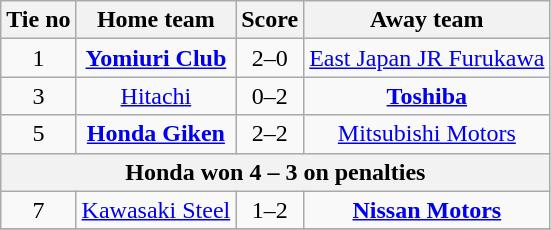<table class="wikitable" style="text-align: center">
<tr>
<th>Tie no</th>
<th>Home team</th>
<th>Score</th>
<th>Away team</th>
</tr>
<tr>
<td>1</td>
<td><strong><a href='#'>Yomiuri Club</a></strong></td>
<td>2–0</td>
<td><a href='#'>East Japan JR Furukawa</a></td>
</tr>
<tr>
<td>3</td>
<td><a href='#'>Hitachi</a></td>
<td>0–2</td>
<td><strong><a href='#'>Toshiba</a></strong></td>
</tr>
<tr>
<td>5</td>
<td><strong><a href='#'>Honda Giken</a></strong></td>
<td>2–2</td>
<td><a href='#'>Mitsubishi Motors</a></td>
</tr>
<tr>
<th colspan="4">Honda won 4 – 3 on penalties</th>
</tr>
<tr>
<td>7</td>
<td><a href='#'>Kawasaki Steel</a></td>
<td>1–2</td>
<td><strong><a href='#'>Nissan Motors</a></strong></td>
</tr>
<tr>
</tr>
</table>
